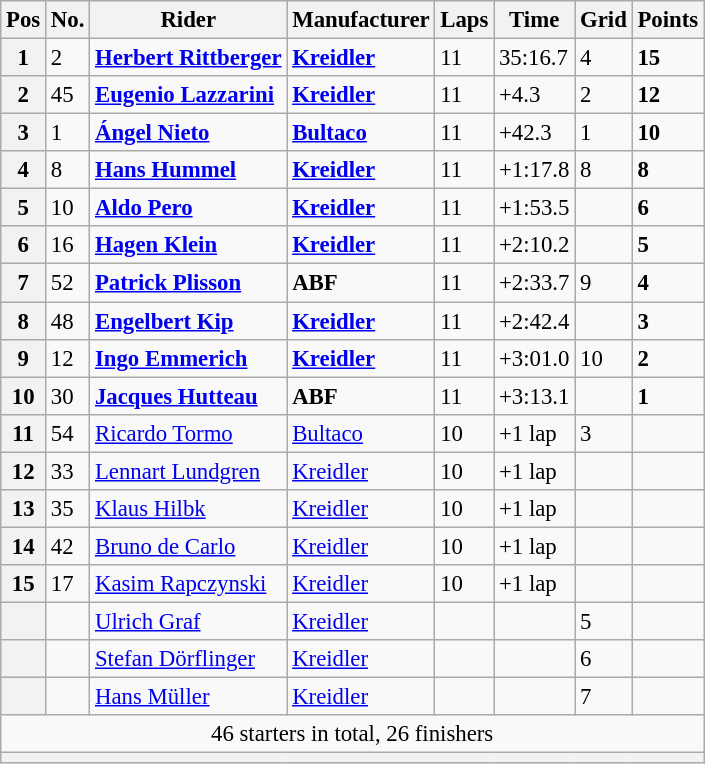<table class="wikitable" style="font-size: 95%;">
<tr>
<th>Pos</th>
<th>No.</th>
<th>Rider</th>
<th>Manufacturer</th>
<th>Laps</th>
<th>Time</th>
<th>Grid</th>
<th>Points</th>
</tr>
<tr>
<th>1</th>
<td>2</td>
<td> <strong><a href='#'>Herbert Rittberger</a></strong></td>
<td><strong><a href='#'>Kreidler</a></strong></td>
<td>11</td>
<td>35:16.7</td>
<td>4</td>
<td><strong>15</strong></td>
</tr>
<tr>
<th>2</th>
<td>45</td>
<td> <strong><a href='#'>Eugenio Lazzarini</a></strong></td>
<td><strong><a href='#'>Kreidler</a></strong></td>
<td>11</td>
<td>+4.3</td>
<td>2</td>
<td><strong>12</strong></td>
</tr>
<tr>
<th>3</th>
<td>1</td>
<td> <strong><a href='#'>Ángel Nieto</a></strong></td>
<td><strong><a href='#'>Bultaco</a></strong></td>
<td>11</td>
<td>+42.3</td>
<td>1</td>
<td><strong>10</strong></td>
</tr>
<tr>
<th>4</th>
<td>8</td>
<td> <strong><a href='#'>Hans Hummel</a></strong></td>
<td><strong><a href='#'>Kreidler</a></strong></td>
<td>11</td>
<td>+1:17.8</td>
<td>8</td>
<td><strong>8</strong></td>
</tr>
<tr>
<th>5</th>
<td>10</td>
<td> <strong><a href='#'>Aldo Pero</a></strong></td>
<td><strong><a href='#'>Kreidler</a></strong></td>
<td>11</td>
<td>+1:53.5</td>
<td></td>
<td><strong>6</strong></td>
</tr>
<tr>
<th>6</th>
<td>16</td>
<td> <strong><a href='#'>Hagen Klein</a></strong></td>
<td><strong><a href='#'>Kreidler</a></strong></td>
<td>11</td>
<td>+2:10.2</td>
<td></td>
<td><strong>5</strong></td>
</tr>
<tr>
<th>7</th>
<td>52</td>
<td> <strong><a href='#'>Patrick Plisson</a></strong></td>
<td><strong>ABF</strong></td>
<td>11</td>
<td>+2:33.7</td>
<td>9</td>
<td><strong>4</strong></td>
</tr>
<tr>
<th>8</th>
<td>48</td>
<td> <strong><a href='#'>Engelbert Kip</a></strong></td>
<td><strong><a href='#'>Kreidler</a></strong></td>
<td>11</td>
<td>+2:42.4</td>
<td></td>
<td><strong>3</strong></td>
</tr>
<tr>
<th>9</th>
<td>12</td>
<td> <strong><a href='#'>Ingo Emmerich</a></strong></td>
<td><strong><a href='#'>Kreidler</a></strong></td>
<td>11</td>
<td>+3:01.0</td>
<td>10</td>
<td><strong>2</strong></td>
</tr>
<tr>
<th>10</th>
<td>30</td>
<td> <strong><a href='#'>Jacques Hutteau</a></strong></td>
<td><strong>ABF</strong></td>
<td>11</td>
<td>+3:13.1</td>
<td></td>
<td><strong>1</strong></td>
</tr>
<tr>
<th>11</th>
<td>54</td>
<td> <a href='#'>Ricardo Tormo</a></td>
<td><a href='#'>Bultaco</a></td>
<td>10</td>
<td>+1 lap</td>
<td>3</td>
<td></td>
</tr>
<tr>
<th>12</th>
<td>33</td>
<td> <a href='#'>Lennart Lundgren</a></td>
<td><a href='#'>Kreidler</a></td>
<td>10</td>
<td>+1 lap</td>
<td></td>
<td></td>
</tr>
<tr>
<th>13</th>
<td>35</td>
<td> <a href='#'>Klaus Hilbk</a></td>
<td><a href='#'>Kreidler</a></td>
<td>10</td>
<td>+1 lap</td>
<td></td>
<td></td>
</tr>
<tr>
<th>14</th>
<td>42</td>
<td> <a href='#'>Bruno de Carlo</a></td>
<td><a href='#'>Kreidler</a></td>
<td>10</td>
<td>+1 lap</td>
<td></td>
<td></td>
</tr>
<tr>
<th>15</th>
<td>17</td>
<td> <a href='#'>Kasim Rapczynski</a></td>
<td><a href='#'>Kreidler</a></td>
<td>10</td>
<td>+1 lap</td>
<td></td>
<td></td>
</tr>
<tr>
<th></th>
<td></td>
<td> <a href='#'>Ulrich Graf</a></td>
<td><a href='#'>Kreidler</a></td>
<td></td>
<td></td>
<td>5</td>
<td></td>
</tr>
<tr>
<th></th>
<td></td>
<td> <a href='#'>Stefan Dörflinger</a></td>
<td><a href='#'>Kreidler</a></td>
<td></td>
<td></td>
<td>6</td>
<td></td>
</tr>
<tr>
<th></th>
<td></td>
<td> <a href='#'>Hans Müller</a></td>
<td><a href='#'>Kreidler</a></td>
<td></td>
<td></td>
<td>7</td>
<td></td>
</tr>
<tr>
<td colspan=8 align=center>46 starters in total, 26 finishers</td>
</tr>
<tr>
<th colspan=8></th>
</tr>
</table>
